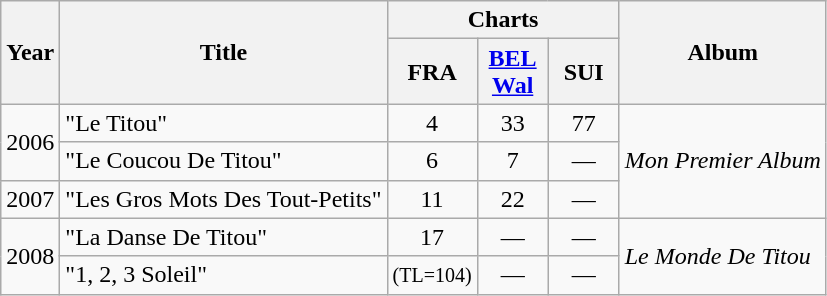<table class="wikitable">
<tr>
<th align="center" rowspan="2">Year</th>
<th align="center" rowspan="2">Title</th>
<th align="center" colspan="3">Charts</th>
<th align="center" rowspan="2">Album</th>
</tr>
<tr>
<th width="40">FRA</th>
<th width="40"><a href='#'>BEL<br>Wal</a></th>
<th width="40">SUI</th>
</tr>
<tr>
<td align="center" rowspan="2">2006</td>
<td>"Le Titou"</td>
<td align="center">4</td>
<td align="center">33</td>
<td align="center">77</td>
<td rowspan="3"><em>Mon Premier Album</em></td>
</tr>
<tr>
<td>"Le Coucou De Titou"</td>
<td align="center">6</td>
<td align="center">7</td>
<td align="center">—</td>
</tr>
<tr>
<td align="center" rowspan="1">2007</td>
<td>"Les Gros Mots Des Tout-Petits"</td>
<td align="center">11</td>
<td align="center">22</td>
<td align="center">—</td>
</tr>
<tr>
<td align="center" rowspan="2">2008</td>
<td>"La Danse De Titou"</td>
<td align="center">17</td>
<td align="center">—</td>
<td align="center">—</td>
<td rowspan="2"><em>Le Monde De Titou</em></td>
</tr>
<tr>
<td>"1, 2, 3 Soleil"</td>
<td align="center"><small>(TL=104)</small></td>
<td align="center">—</td>
<td align="center">—</td>
</tr>
</table>
